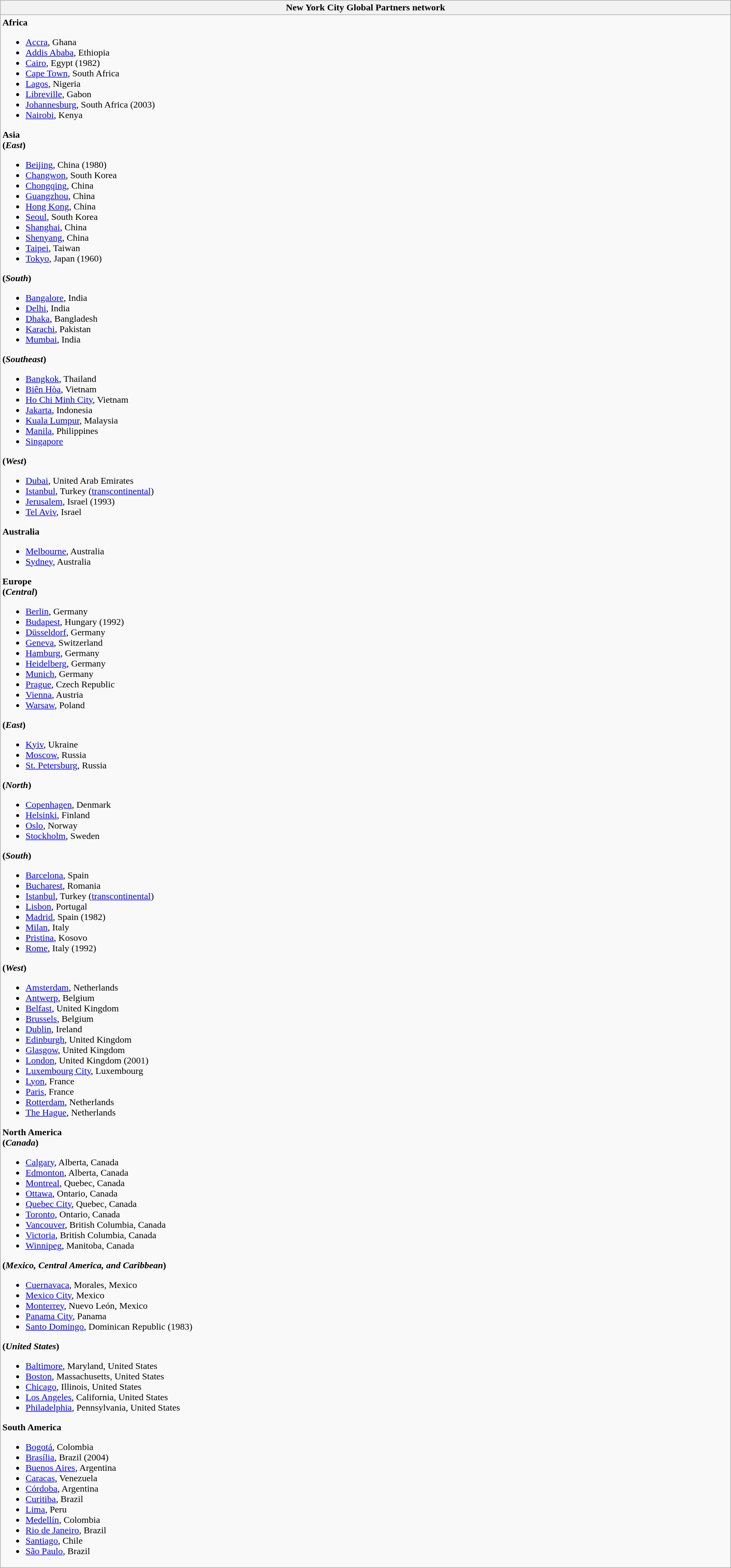<table class="wikitable collapsible collapsed" width="100%">
<tr>
<th>New York City Global Partners network</th>
</tr>
<tr>
<td><strong>Africa</strong><br><ul><li><a href='#'>Accra</a>, Ghana</li><li><a href='#'>Addis Ababa</a>, Ethiopia</li><li><a href='#'>Cairo</a>, Egypt (1982)</li><li><a href='#'>Cape Town</a>, South Africa</li><li><a href='#'>Lagos</a>, Nigeria</li><li><a href='#'>Libreville</a>, Gabon</li><li><a href='#'>Johannesburg</a>, South Africa (2003)</li><li><a href='#'>Nairobi</a>, Kenya</li></ul><strong>Asia</strong><br><strong>(<em>East</em>)</strong><ul><li><a href='#'>Beijing</a>, China (1980)</li><li><a href='#'>Changwon</a>, South Korea</li><li><a href='#'>Chongqing</a>, China</li><li><a href='#'>Guangzhou</a>, China</li><li><a href='#'>Hong Kong</a>, China</li><li><a href='#'>Seoul</a>, South Korea</li><li><a href='#'>Shanghai</a>, China</li><li><a href='#'>Shenyang</a>, China</li><li><a href='#'>Taipei</a>, Taiwan</li><li><a href='#'>Tokyo</a>, Japan (1960)</li></ul><strong>(<em>South</em>)</strong><ul><li><a href='#'>Bangalore</a>, India</li><li><a href='#'>Delhi</a>, India</li><li><a href='#'>Dhaka</a>, Bangladesh</li><li><a href='#'>Karachi</a>, Pakistan</li><li><a href='#'>Mumbai</a>, India</li></ul><strong>(<em>Southeast</em>)</strong><ul><li><a href='#'>Bangkok</a>, Thailand</li><li><a href='#'>Biên Hòa</a>, Vietnam</li><li><a href='#'>Ho Chi Minh City</a>, Vietnam</li><li><a href='#'>Jakarta</a>, Indonesia</li><li><a href='#'>Kuala Lumpur</a>, Malaysia</li><li><a href='#'>Manila</a>, Philippines</li><li><a href='#'>Singapore</a></li></ul><strong>(<em>West</em>)</strong><ul><li><a href='#'>Dubai</a>, United Arab Emirates</li><li><a href='#'>Istanbul</a>, Turkey (<a href='#'>transcontinental</a>)</li><li><a href='#'>Jerusalem</a>, Israel (1993)</li><li><a href='#'>Tel Aviv</a>, Israel</li></ul><strong>Australia</strong><ul><li><a href='#'>Melbourne</a>, Australia</li><li><a href='#'>Sydney</a>, Australia</li></ul><strong>Europe</strong><br><strong>(<em>Central</em>)</strong><ul><li><a href='#'>Berlin</a>, Germany</li><li><a href='#'>Budapest</a>, Hungary (1992)</li><li><a href='#'>Düsseldorf</a>, Germany</li><li><a href='#'>Geneva</a>, Switzerland</li><li><a href='#'>Hamburg</a>, Germany</li><li><a href='#'>Heidelberg</a>, Germany</li><li><a href='#'>Munich</a>, Germany</li><li><a href='#'>Prague</a>, Czech Republic</li><li><a href='#'>Vienna</a>, Austria</li><li><a href='#'>Warsaw</a>, Poland</li></ul><strong>(<em>East</em>)</strong><ul><li><a href='#'>Kyiv</a>, Ukraine</li><li><a href='#'>Moscow</a>, Russia</li><li><a href='#'>St. Petersburg</a>, Russia</li></ul><strong>(<em>North</em>)</strong><ul><li><a href='#'>Copenhagen</a>, Denmark</li><li><a href='#'>Helsinki</a>, Finland</li><li><a href='#'>Oslo</a>, Norway</li><li><a href='#'>Stockholm</a>, Sweden</li></ul><strong>(<em>South</em>)</strong><ul><li><a href='#'>Barcelona</a>, Spain</li><li><a href='#'>Bucharest</a>, Romania</li><li><a href='#'>Istanbul</a>, Turkey (<a href='#'>transcontinental</a>)</li><li><a href='#'>Lisbon</a>, Portugal</li><li><a href='#'>Madrid</a>, Spain (1982)</li><li><a href='#'>Milan</a>, Italy</li><li><a href='#'>Pristina</a>, Kosovo</li><li><a href='#'>Rome</a>, Italy (1992)</li></ul><strong>(<em>West</em>)</strong><ul><li><a href='#'>Amsterdam</a>, Netherlands</li><li><a href='#'>Antwerp</a>, Belgium</li><li><a href='#'>Belfast</a>, United Kingdom</li><li><a href='#'>Brussels</a>, Belgium</li><li><a href='#'>Dublin</a>, Ireland</li><li><a href='#'>Edinburgh</a>, United Kingdom</li><li><a href='#'>Glasgow</a>, United Kingdom</li><li><a href='#'>London</a>, United Kingdom (2001)</li><li><a href='#'>Luxembourg City</a>, Luxembourg</li><li><a href='#'>Lyon</a>, France</li><li><a href='#'>Paris</a>, France</li><li><a href='#'>Rotterdam</a>, Netherlands</li><li><a href='#'>The Hague</a>, Netherlands</li></ul><strong>North America</strong><br><strong>(<em>Canada</em>)</strong><ul><li><a href='#'>Calgary</a>, Alberta, Canada</li><li><a href='#'>Edmonton</a>, Alberta, Canada</li><li><a href='#'>Montreal</a>, Quebec, Canada</li><li><a href='#'>Ottawa</a>, Ontario, Canada</li><li><a href='#'>Quebec City</a>, Quebec, Canada</li><li><a href='#'>Toronto</a>, Ontario, Canada</li><li><a href='#'>Vancouver</a>, British Columbia, Canada</li><li><a href='#'>Victoria</a>, British Columbia, Canada</li><li><a href='#'>Winnipeg</a>, Manitoba, Canada</li></ul><strong>(<em>Mexico, Central America, and Caribbean</em>)</strong><ul><li><a href='#'>Cuernavaca</a>, Morales, Mexico</li><li><a href='#'>Mexico City</a>, Mexico</li><li><a href='#'>Monterrey</a>, Nuevo León, Mexico</li><li><a href='#'>Panama City</a>, Panama</li><li><a href='#'>Santo Domingo</a>, Dominican Republic (1983)</li></ul><strong>(<em>United States</em>)</strong><ul><li><a href='#'>Baltimore</a>, Maryland, United States</li><li><a href='#'>Boston</a>, Massachusetts, United States</li><li><a href='#'>Chicago</a>, Illinois, United States</li><li><a href='#'>Los Angeles</a>, California, United States</li><li><a href='#'>Philadelphia</a>, Pennsylvania, United States</li></ul><strong>South America</strong><ul><li><a href='#'>Bogotá</a>, Colombia</li><li><a href='#'>Brasília</a>, Brazil (2004)</li><li><a href='#'>Buenos Aires</a>, Argentina</li><li><a href='#'>Caracas</a>, Venezuela</li><li><a href='#'>Córdoba</a>, Argentina</li><li><a href='#'>Curitiba</a>, Brazil</li><li><a href='#'>Lima</a>, Peru</li><li><a href='#'>Medellín</a>, Colombia</li><li><a href='#'>Rio de Janeiro</a>, Brazil</li><li><a href='#'>Santiago</a>, Chile</li><li><a href='#'>São Paulo</a>, Brazil</li></ul></td>
</tr>
</table>
